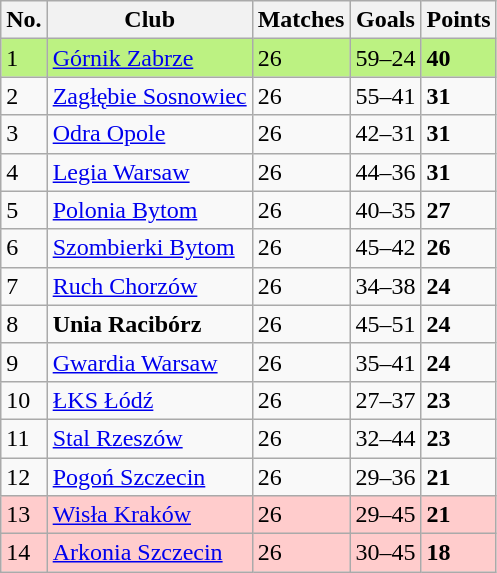<table class="wikitable">
<tr>
<th scope="col">No.</th>
<th scope="col">Club</th>
<th scope="col">Matches</th>
<th scope="col">Goals</th>
<th scope="col">Points</th>
</tr>
<tr style="background-color:#bcf282;">
<td>1</td>
<td><a href='#'>Górnik Zabrze</a> </td>
<td>26</td>
<td>59–24</td>
<td><strong>40</strong></td>
</tr>
<tr>
<td>2</td>
<td><a href='#'>Zagłębie Sosnowiec</a> </td>
<td>26</td>
<td>55–41</td>
<td><strong>31</strong></td>
</tr>
<tr>
<td>3</td>
<td><a href='#'>Odra Opole</a> </td>
<td>26</td>
<td>42–31</td>
<td><strong>31</strong></td>
</tr>
<tr>
<td>4</td>
<td><a href='#'>Legia Warsaw</a></td>
<td>26</td>
<td>44–36</td>
<td><strong>31</strong></td>
</tr>
<tr>
<td>5</td>
<td><a href='#'>Polonia Bytom</a></td>
<td>26</td>
<td>40–35</td>
<td><strong>27</strong></td>
</tr>
<tr>
<td>6</td>
<td><a href='#'>Szombierki Bytom</a></td>
<td>26</td>
<td>45–42</td>
<td><strong>26</strong></td>
</tr>
<tr>
<td>7</td>
<td><a href='#'>Ruch Chorzów</a></td>
<td>26</td>
<td>34–38</td>
<td><strong>24</strong></td>
</tr>
<tr>
<td>8</td>
<td><strong>Unia Racibórz</strong></td>
<td>26</td>
<td>45–51</td>
<td><strong>24</strong></td>
</tr>
<tr>
<td>9</td>
<td><a href='#'>Gwardia Warsaw</a></td>
<td>26</td>
<td>35–41</td>
<td><strong>24</strong></td>
</tr>
<tr>
<td>10</td>
<td><a href='#'>ŁKS Łódź</a></td>
<td>26</td>
<td>27–37</td>
<td><strong>23</strong></td>
</tr>
<tr>
<td>11</td>
<td><a href='#'>Stal Rzeszów</a></td>
<td>26</td>
<td>32–44</td>
<td><strong>23</strong></td>
</tr>
<tr>
<td>12</td>
<td><a href='#'>Pogoń Szczecin</a></td>
<td>26</td>
<td>29–36</td>
<td><strong>21</strong></td>
</tr>
<tr style="background-color:#fcc;">
<td>13</td>
<td><a href='#'>Wisła Kraków</a></td>
<td>26</td>
<td>29–45</td>
<td><strong>21</strong></td>
</tr>
<tr style="background-color:#fcc;">
<td>14</td>
<td><a href='#'>Arkonia Szczecin</a></td>
<td>26</td>
<td>30–45</td>
<td><strong>18</strong></td>
</tr>
</table>
